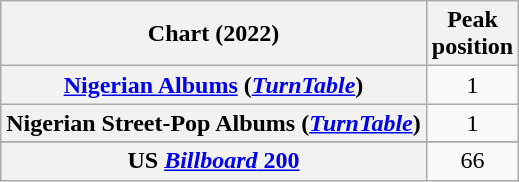<table class="wikitable sortable plainrowheaders" style="text-align:center">
<tr>
<th scope="col">Chart (2022)</th>
<th scope="col">Peak<br>position</th>
</tr>
<tr>
<th scope="row"><a href='#'>Nigerian Albums</a> (<em><a href='#'>TurnTable</a></em>)</th>
<td>1</td>
</tr>
<tr>
<th scope="row">Nigerian Street-Pop Albums (<em><a href='#'>TurnTable</a></em>)</th>
<td>1</td>
</tr>
<tr>
</tr>
<tr>
<th scope="row">US <a href='#'><em>Billboard</em> 200</a></th>
<td>66</td>
</tr>
</table>
